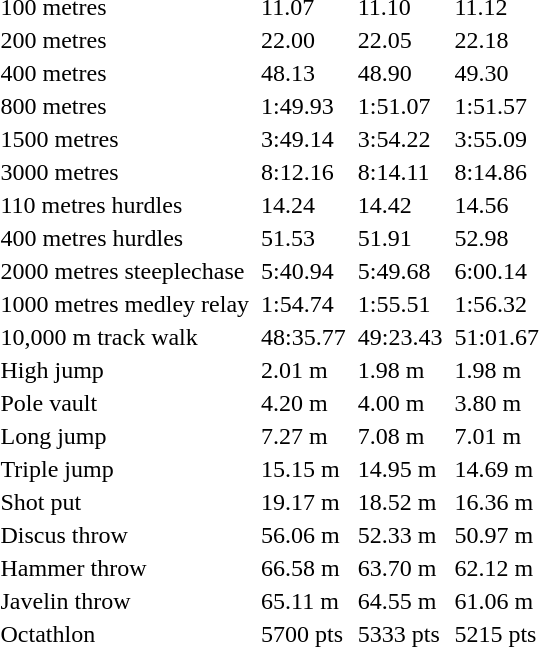<table>
<tr>
<td>100 metres</td>
<td></td>
<td>11.07</td>
<td></td>
<td>11.10</td>
<td></td>
<td>11.12</td>
</tr>
<tr>
<td>200 metres</td>
<td></td>
<td>22.00</td>
<td></td>
<td>22.05</td>
<td></td>
<td>22.18</td>
</tr>
<tr>
<td>400 metres</td>
<td></td>
<td>48.13</td>
<td></td>
<td>48.90</td>
<td></td>
<td>49.30</td>
</tr>
<tr>
<td>800 metres</td>
<td></td>
<td>1:49.93</td>
<td></td>
<td>1:51.07</td>
<td></td>
<td>1:51.57</td>
</tr>
<tr>
<td>1500 metres</td>
<td></td>
<td>3:49.14</td>
<td></td>
<td>3:54.22</td>
<td></td>
<td>3:55.09</td>
</tr>
<tr>
<td>3000 metres</td>
<td></td>
<td>8:12.16</td>
<td></td>
<td>8:14.11</td>
<td></td>
<td>8:14.86</td>
</tr>
<tr>
<td>110 metres hurdles</td>
<td></td>
<td>14.24</td>
<td></td>
<td>14.42</td>
<td></td>
<td>14.56</td>
</tr>
<tr>
<td>400 metres hurdles</td>
<td></td>
<td>51.53</td>
<td></td>
<td>51.91</td>
<td></td>
<td>52.98</td>
</tr>
<tr>
<td>2000 metres steeplechase</td>
<td></td>
<td>5:40.94</td>
<td></td>
<td>5:49.68</td>
<td></td>
<td>6:00.14</td>
</tr>
<tr>
<td>1000 metres medley relay</td>
<td></td>
<td>1:54.74</td>
<td></td>
<td>1:55.51</td>
<td></td>
<td>1:56.32</td>
</tr>
<tr>
<td>10,000 m track walk</td>
<td></td>
<td>48:35.77</td>
<td></td>
<td>49:23.43</td>
<td></td>
<td>51:01.67</td>
</tr>
<tr>
<td>High jump</td>
<td></td>
<td>2.01 m</td>
<td></td>
<td>1.98 m</td>
<td></td>
<td>1.98 m</td>
</tr>
<tr>
<td>Pole vault</td>
<td></td>
<td>4.20 m</td>
<td></td>
<td>4.00 m</td>
<td></td>
<td>3.80 m</td>
</tr>
<tr>
<td>Long jump</td>
<td></td>
<td>7.27 m</td>
<td></td>
<td>7.08 m</td>
<td></td>
<td>7.01 m</td>
</tr>
<tr>
<td>Triple jump</td>
<td></td>
<td>15.15 m</td>
<td></td>
<td>14.95 m</td>
<td></td>
<td>14.69 m</td>
</tr>
<tr>
<td>Shot put</td>
<td></td>
<td>19.17 m</td>
<td></td>
<td>18.52 m</td>
<td></td>
<td>16.36 m</td>
</tr>
<tr>
<td>Discus throw</td>
<td></td>
<td>56.06 m</td>
<td></td>
<td>52.33 m</td>
<td></td>
<td>50.97 m</td>
</tr>
<tr>
<td>Hammer throw</td>
<td></td>
<td>66.58 m</td>
<td></td>
<td>63.70 m</td>
<td></td>
<td>62.12 m</td>
</tr>
<tr>
<td>Javelin throw</td>
<td></td>
<td>65.11 m</td>
<td></td>
<td>64.55 m</td>
<td></td>
<td>61.06 m</td>
</tr>
<tr>
<td>Octathlon</td>
<td></td>
<td>5700 pts</td>
<td></td>
<td>5333 pts</td>
<td></td>
<td>5215 pts</td>
</tr>
</table>
